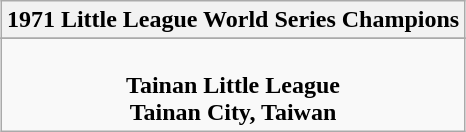<table class="wikitable" style="text-align: center; margin: 0 auto;">
<tr>
<th>1971 Little League World Series Champions</th>
</tr>
<tr>
</tr>
<tr>
<td><br><strong>Tainan Little League</strong><br><strong>Tainan City, Taiwan</strong></td>
</tr>
</table>
